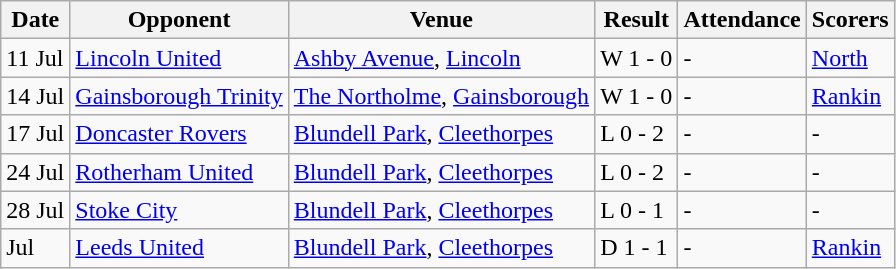<table class="wikitable">
<tr>
<th>Date</th>
<th>Opponent</th>
<th>Venue</th>
<th>Result</th>
<th>Attendance</th>
<th>Scorers</th>
</tr>
<tr>
<td>11 Jul</td>
<td><a href='#'>Lincoln United</a><br></td>
<td><a href='#'>Ashby Avenue</a>, <a href='#'>Lincoln</a></td>
<td>W 1 - 0</td>
<td>-</td>
<td><a href='#'>North</a></td>
</tr>
<tr>
<td>14 Jul</td>
<td><a href='#'>Gainsborough Trinity</a><br></td>
<td><a href='#'>The Northolme</a>, <a href='#'>Gainsborough</a></td>
<td>W 1 - 0</td>
<td>-</td>
<td><a href='#'>Rankin</a></td>
</tr>
<tr>
<td>17 Jul</td>
<td><a href='#'>Doncaster Rovers</a><br></td>
<td><a href='#'>Blundell Park</a>, <a href='#'>Cleethorpes</a></td>
<td>L 0 - 2</td>
<td>-</td>
<td>-</td>
</tr>
<tr>
<td>24 Jul</td>
<td><a href='#'>Rotherham United</a><br></td>
<td><a href='#'>Blundell Park</a>, <a href='#'>Cleethorpes</a></td>
<td>L 0 - 2</td>
<td>-</td>
<td>-</td>
</tr>
<tr>
<td>28 Jul</td>
<td><a href='#'>Stoke City</a><br></td>
<td><a href='#'>Blundell Park</a>, <a href='#'>Cleethorpes</a></td>
<td>L 0 - 1</td>
<td>-</td>
<td>-</td>
</tr>
<tr>
<td>Jul</td>
<td><a href='#'>Leeds United</a><br></td>
<td><a href='#'>Blundell Park</a>, <a href='#'>Cleethorpes</a></td>
<td>D 1 - 1</td>
<td>-</td>
<td><a href='#'>Rankin</a></td>
</tr>
</table>
